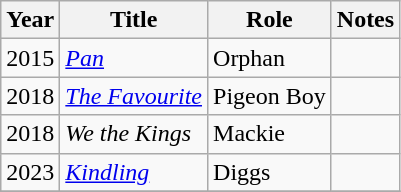<table class="wikitable sortable">
<tr>
<th>Year</th>
<th>Title</th>
<th>Role</th>
<th class="unsortable">Notes</th>
</tr>
<tr>
<td>2015</td>
<td><em><a href='#'>Pan</a></em></td>
<td>Orphan</td>
<td></td>
</tr>
<tr>
<td>2018</td>
<td><em><a href='#'>The Favourite</a></em></td>
<td>Pigeon Boy</td>
<td></td>
</tr>
<tr>
<td>2018</td>
<td><em>We the Kings</em></td>
<td>Mackie</td>
<td></td>
</tr>
<tr>
<td>2023</td>
<td><em><a href='#'>Kindling</a></em></td>
<td>Diggs</td>
<td></td>
</tr>
<tr>
</tr>
</table>
